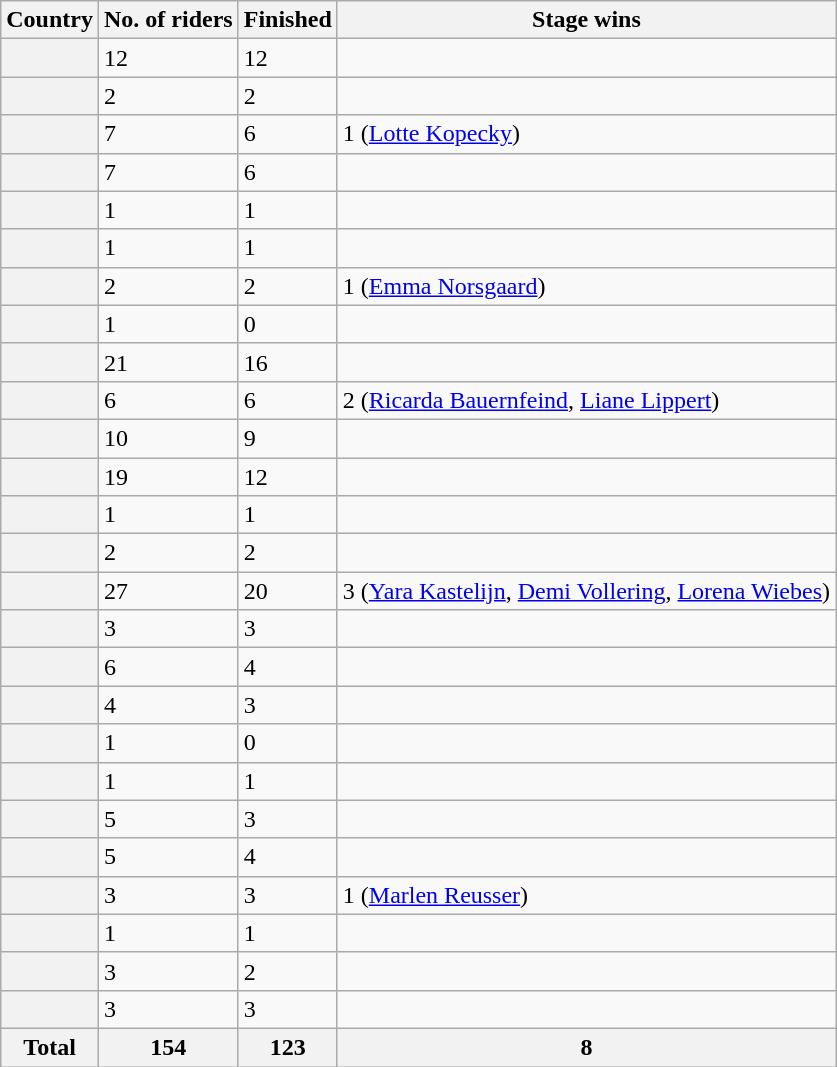<table class="wikitable sortable plainrowheaders">
<tr>
<th scope="col">Country</th>
<th scope="col">No. of riders</th>
<th scope="col">Finished</th>
<th scope="col">Stage wins</th>
</tr>
<tr>
<th scope="row"></th>
<td>12</td>
<td>12</td>
<td></td>
</tr>
<tr>
<th scope="row"></th>
<td>2</td>
<td>2</td>
<td></td>
</tr>
<tr>
<th scope="row"></th>
<td>7</td>
<td>6</td>
<td>1 (<a href='#'>Lotte Kopecky</a>)</td>
</tr>
<tr>
<th scope="row"></th>
<td>7</td>
<td>6</td>
<td></td>
</tr>
<tr>
<th scope="row"></th>
<td>1</td>
<td>1</td>
<td></td>
</tr>
<tr>
<th scope="row"></th>
<td>1</td>
<td>1</td>
<td></td>
</tr>
<tr>
<th scope="row"></th>
<td>2</td>
<td>2</td>
<td>1 (<a href='#'>Emma Norsgaard</a>)</td>
</tr>
<tr>
<th scope="row"></th>
<td>1</td>
<td>0</td>
<td></td>
</tr>
<tr>
<th scope="row"></th>
<td>21</td>
<td>16</td>
<td></td>
</tr>
<tr>
<th scope="row"></th>
<td>6</td>
<td>6</td>
<td>2 (<a href='#'>Ricarda Bauernfeind</a>, <a href='#'>Liane Lippert</a>)</td>
</tr>
<tr>
<th scope="row"></th>
<td>10</td>
<td>9</td>
<td></td>
</tr>
<tr>
<th scope="row"></th>
<td>19</td>
<td>12</td>
<td></td>
</tr>
<tr>
<th scope="row"></th>
<td>1</td>
<td>1</td>
<td></td>
</tr>
<tr>
<th scope="row"></th>
<td>2</td>
<td>2</td>
<td></td>
</tr>
<tr>
<th scope="row"></th>
<td>27</td>
<td>20</td>
<td>3 (<a href='#'>Yara Kastelijn</a>, <a href='#'>Demi Vollering</a>, <a href='#'>Lorena Wiebes</a>)</td>
</tr>
<tr>
<th scope="row"></th>
<td>3</td>
<td>3</td>
<td></td>
</tr>
<tr>
<th scope="row"></th>
<td>6</td>
<td>4</td>
<td></td>
</tr>
<tr>
<th scope="row"></th>
<td>4</td>
<td>3</td>
<td></td>
</tr>
<tr>
<th scope="row"></th>
<td>1</td>
<td>0</td>
<td></td>
</tr>
<tr>
<th scope="row"></th>
<td>1</td>
<td>1</td>
<td></td>
</tr>
<tr>
<th scope="row"></th>
<td>5</td>
<td>3</td>
<td></td>
</tr>
<tr>
<th scope="row"></th>
<td>5</td>
<td>4</td>
<td></td>
</tr>
<tr>
<th scope="row"></th>
<td>3</td>
<td>3</td>
<td>1 (<a href='#'>Marlen Reusser</a>)</td>
</tr>
<tr>
<th scope="row"></th>
<td>1</td>
<td>1</td>
<td></td>
</tr>
<tr>
<th scope="row"></th>
<td>3</td>
<td>2</td>
<td></td>
</tr>
<tr>
<th scope="row"></th>
<td>3</td>
<td>3</td>
<td></td>
</tr>
<tr>
<th scope="row">Total</th>
<th>154</th>
<th>123</th>
<th>8</th>
</tr>
</table>
